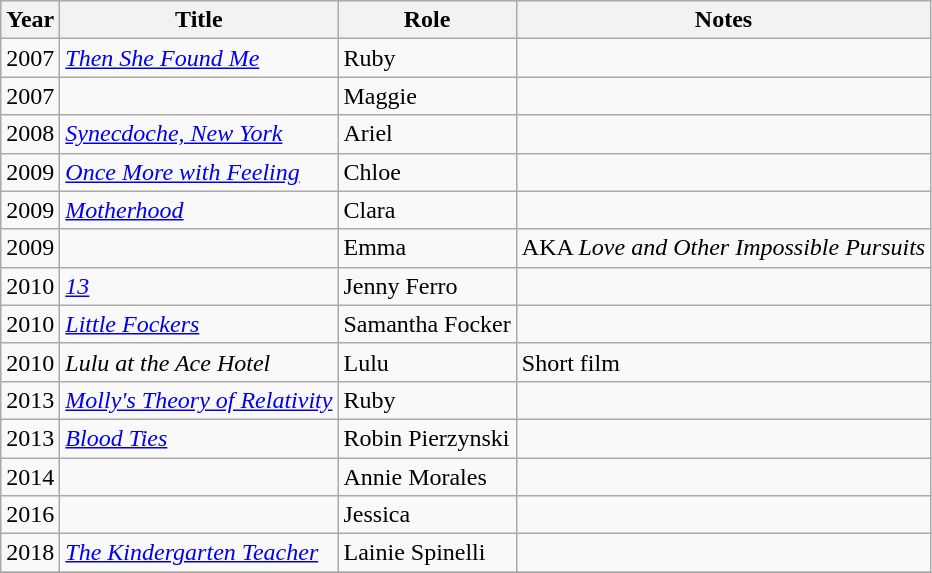<table class="wikitable sortable">
<tr>
<th>Year</th>
<th>Title</th>
<th>Role</th>
<th class="unsortable">Notes</th>
</tr>
<tr>
<td>2007</td>
<td><em><a href='#'>Then She Found Me</a></em></td>
<td>Ruby</td>
<td></td>
</tr>
<tr>
<td>2007</td>
<td><em></em></td>
<td>Maggie</td>
<td></td>
</tr>
<tr>
<td>2008</td>
<td><em><a href='#'>Synecdoche, New York</a></em></td>
<td>Ariel</td>
<td></td>
</tr>
<tr>
<td>2009</td>
<td><em><a href='#'>Once More with Feeling</a></em></td>
<td>Chloe</td>
<td></td>
</tr>
<tr>
<td>2009</td>
<td><em><a href='#'>Motherhood</a></em></td>
<td>Clara</td>
<td></td>
</tr>
<tr>
<td>2009</td>
<td><em></em></td>
<td>Emma</td>
<td>AKA <em>Love and Other Impossible Pursuits</em></td>
</tr>
<tr>
<td>2010</td>
<td><em><a href='#'>13</a></em></td>
<td>Jenny Ferro</td>
<td></td>
</tr>
<tr>
<td>2010</td>
<td><em><a href='#'>Little Fockers</a></em></td>
<td>Samantha Focker</td>
<td></td>
</tr>
<tr>
<td>2010</td>
<td><em>Lulu at the Ace Hotel</em></td>
<td>Lulu</td>
<td>Short film</td>
</tr>
<tr>
<td>2013</td>
<td><em><a href='#'>Molly's Theory of Relativity</a></em></td>
<td>Ruby</td>
<td></td>
</tr>
<tr>
<td>2013</td>
<td><em><a href='#'>Blood Ties</a></em></td>
<td>Robin Pierzynski</td>
<td></td>
</tr>
<tr>
<td>2014</td>
<td><em></em></td>
<td>Annie Morales</td>
<td></td>
</tr>
<tr>
<td>2016</td>
<td><em></em></td>
<td>Jessica</td>
<td></td>
</tr>
<tr>
<td>2018</td>
<td><em><a href='#'>The Kindergarten Teacher</a></em></td>
<td>Lainie Spinelli</td>
<td></td>
</tr>
<tr>
</tr>
</table>
